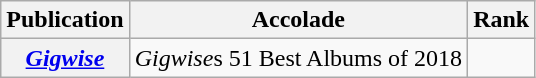<table class="wikitable sortable plainrowheaders">
<tr>
<th scope="col">Publication</th>
<th scope="col">Accolade</th>
<th scope="col">Rank</th>
</tr>
<tr>
<th scope="row"><em><a href='#'>Gigwise</a></em></th>
<td><em>Gigwise</em>s 51 Best Albums of 2018</td>
<td></td>
</tr>
</table>
